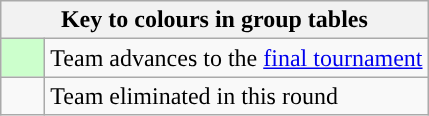<table class="wikitable" style="text-align: center;">
<tr>
<th colspan=2>Key to colours in group tables</th>
</tr>
<tr>
<td style="background:#cfc; width:22px;"></td>
<td align=left>Team advances to the <a href='#'>final tournament</a></td>
</tr>
<tr>
<td style="background:"></td>
<td align=left>Team eliminated in this round</td>
</tr>
</table>
